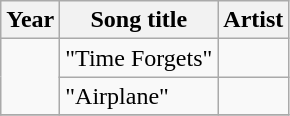<table class="wikitable">
<tr>
<th>Year</th>
<th>Song title</th>
<th>Artist</th>
</tr>
<tr>
<td rowspan="2"></td>
<td>"Time Forgets"</td>
<td></td>
</tr>
<tr>
<td>"Airplane"</td>
<td></td>
</tr>
<tr>
</tr>
</table>
